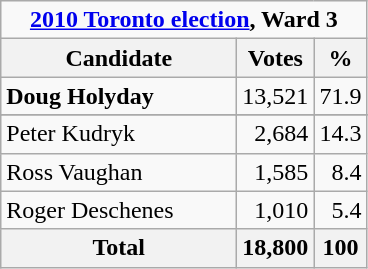<table class="wikitable">
<tr>
<td Colspan="3" align="center"><strong><a href='#'>2010 Toronto election</a>, Ward 3</strong></td>
</tr>
<tr>
<th width="150" bgcolor="#ddddff">Candidate</th>
<th bgcolor="#ddddff">Votes</th>
<th bgcolor="#ddddff">%</th>
</tr>
<tr>
<td><strong>Doug Holyday</strong></td>
<td align=right>13,521</td>
<td align=right>71.9</td>
</tr>
<tr>
</tr>
<tr>
<td>Peter Kudryk</td>
<td align=right>2,684</td>
<td align=right>14.3</td>
</tr>
<tr>
<td>Ross Vaughan</td>
<td align=right>1,585</td>
<td align=right>8.4</td>
</tr>
<tr>
<td>Roger Deschenes</td>
<td align=right>1,010</td>
<td align=right>5.4</td>
</tr>
<tr>
<th>Total</th>
<th align=right>18,800</th>
<th align=right>100</th>
</tr>
</table>
